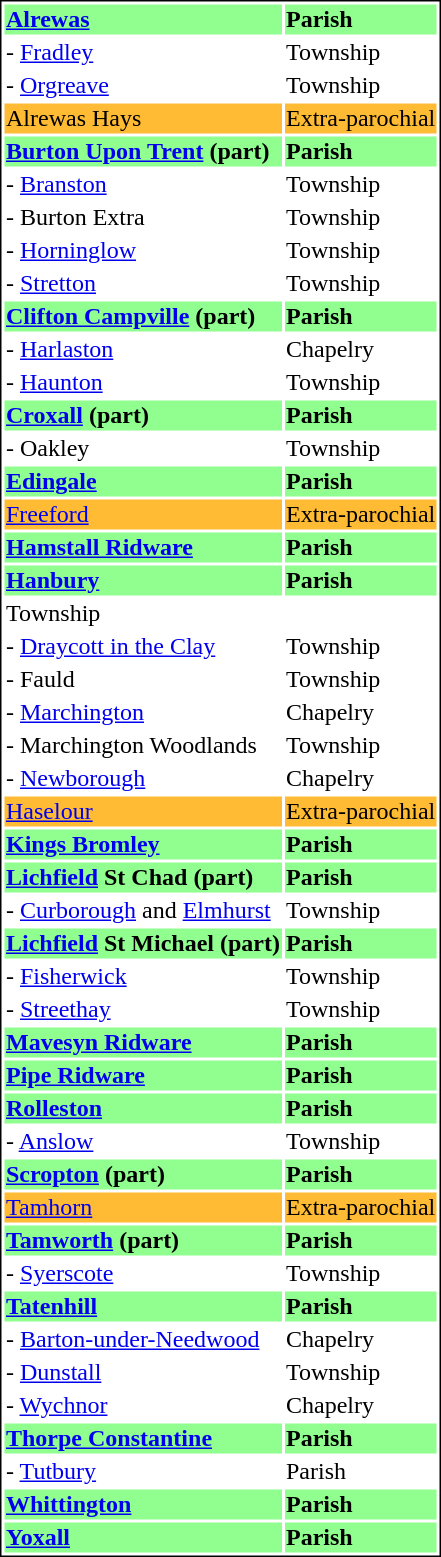<table style="border-spacing: 2px; border: 1px solid black;">
<tr style="background: #90FF90;font-weight: bold">
<td><a href='#'>Alrewas</a></td>
<td>Parish</td>
</tr>
<tr>
<td>- <a href='#'>Fradley</a></td>
<td>Township</td>
</tr>
<tr>
<td>- <a href='#'>Orgreave</a></td>
<td>Township</td>
</tr>
<tr style="background: #FFBB33">
<td>Alrewas Hays</td>
<td>Extra-parochial</td>
</tr>
<tr style="background: #90FF90;font-weight: bold">
<td><a href='#'>Burton Upon Trent</a> (part)</td>
<td>Parish</td>
</tr>
<tr>
<td>- <a href='#'>Branston</a></td>
<td>Township</td>
</tr>
<tr>
<td>- Burton Extra</td>
<td>Township</td>
</tr>
<tr>
<td>- <a href='#'>Horninglow</a></td>
<td>Township</td>
</tr>
<tr>
<td>- <a href='#'>Stretton</a></td>
<td>Township</td>
</tr>
<tr style="background: #90FF90;font-weight: bold">
<td><a href='#'>Clifton Campville</a> (part)</td>
<td>Parish</td>
</tr>
<tr>
<td>- <a href='#'>Harlaston</a></td>
<td>Chapelry</td>
</tr>
<tr>
<td>- <a href='#'>Haunton</a></td>
<td>Township</td>
</tr>
<tr style="background: #90FF90;font-weight: bold">
<td><a href='#'>Croxall</a> (part)</td>
<td>Parish</td>
</tr>
<tr>
<td>- Oakley</td>
<td>Township</td>
</tr>
<tr style="background: #90FF90;font-weight: bold">
<td><a href='#'>Edingale</a></td>
<td>Parish</td>
</tr>
<tr style="background: #FFBB33">
<td><a href='#'>Freeford</a></td>
<td>Extra-parochial</td>
</tr>
<tr style="background: #90FF90;font-weight: bold">
<td><a href='#'>Hamstall Ridware</a></td>
<td>Parish</td>
</tr>
<tr style="background: #90FF90;font-weight: bold">
<td><a href='#'>Hanbury</a></td>
<td>Parish</td>
</tr>
<tr>
<td - >Township</td>
</tr>
<tr>
<td>- <a href='#'>Draycott in the Clay</a></td>
<td>Township</td>
</tr>
<tr>
<td>- Fauld</td>
<td>Township</td>
</tr>
<tr>
<td>- <a href='#'>Marchington</a></td>
<td>Chapelry</td>
</tr>
<tr>
<td>- Marchington Woodlands</td>
<td>Township</td>
</tr>
<tr>
<td>- <a href='#'>Newborough</a></td>
<td>Chapelry</td>
</tr>
<tr style="background: #FFBB33">
<td><a href='#'>Haselour</a></td>
<td>Extra-parochial</td>
</tr>
<tr style="background: #90FF90;font-weight: bold">
<td><a href='#'>Kings Bromley</a></td>
<td>Parish</td>
</tr>
<tr style="background: #90FF90;font-weight: bold">
<td><a href='#'>Lichfield</a> St Chad (part)</td>
<td>Parish</td>
</tr>
<tr>
<td>- <a href='#'>Curborough</a> and <a href='#'>Elmhurst</a></td>
<td>Township</td>
</tr>
<tr style="background: #90FF90;font-weight: bold">
<td><a href='#'>Lichfield</a> St Michael (part)</td>
<td>Parish</td>
</tr>
<tr>
<td>- <a href='#'>Fisherwick</a></td>
<td>Township</td>
</tr>
<tr>
<td>- <a href='#'>Streethay</a></td>
<td>Township</td>
</tr>
<tr style="background: #90FF90;font-weight: bold">
<td><a href='#'>Mavesyn Ridware</a></td>
<td>Parish</td>
</tr>
<tr style="background: #90FF90;font-weight: bold">
<td><a href='#'>Pipe Ridware</a></td>
<td>Parish</td>
</tr>
<tr style="background: #90FF90;font-weight: bold">
<td><a href='#'>Rolleston</a></td>
<td>Parish</td>
</tr>
<tr>
<td>- <a href='#'>Anslow</a></td>
<td>Township</td>
</tr>
<tr style="background: #90FF90;font-weight: bold">
<td><a href='#'>Scropton</a> (part)</td>
<td>Parish</td>
</tr>
<tr style="background: #FFBB33">
<td><a href='#'>Tamhorn</a></td>
<td>Extra-parochial</td>
</tr>
<tr style="background: #90FF90;font-weight: bold">
<td><a href='#'>Tamworth</a> (part)</td>
<td>Parish</td>
</tr>
<tr>
<td>- <a href='#'>Syerscote</a></td>
<td>Township</td>
</tr>
<tr style="background: #90FF90;font-weight: bold">
<td><a href='#'>Tatenhill</a></td>
<td>Parish</td>
</tr>
<tr>
<td>- <a href='#'>Barton-under-Needwood</a></td>
<td>Chapelry</td>
</tr>
<tr>
<td>- <a href='#'>Dunstall</a></td>
<td>Township</td>
</tr>
<tr>
<td>- <a href='#'>Wychnor</a></td>
<td>Chapelry</td>
</tr>
<tr style="background: #90FF90;font-weight: bold">
<td><a href='#'>Thorpe Constantine</a></td>
<td>Parish</td>
</tr>
<tr>
<td>- <a href='#'>Tutbury</a></td>
<td>Parish</td>
</tr>
<tr style="background: #90FF90;font-weight: bold">
<td><a href='#'>Whittington</a></td>
<td>Parish</td>
</tr>
<tr style="background: #90FF90;font-weight: bold">
<td><a href='#'>Yoxall</a></td>
<td>Parish</td>
</tr>
</table>
